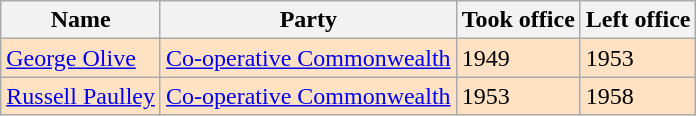<table class="wikitable">
<tr>
<th>Name</th>
<th>Party</th>
<th>Took office</th>
<th>Left office</th>
</tr>
<tr bgcolor=#FFE1C4>
<td><a href='#'>George Olive</a></td>
<td><a href='#'>Co-operative Commonwealth</a></td>
<td>1949</td>
<td>1953</td>
</tr>
<tr bgcolor=#FFE1C4>
<td><a href='#'>Russell Paulley</a></td>
<td><a href='#'>Co-operative Commonwealth</a></td>
<td>1953</td>
<td>1958</td>
</tr>
</table>
